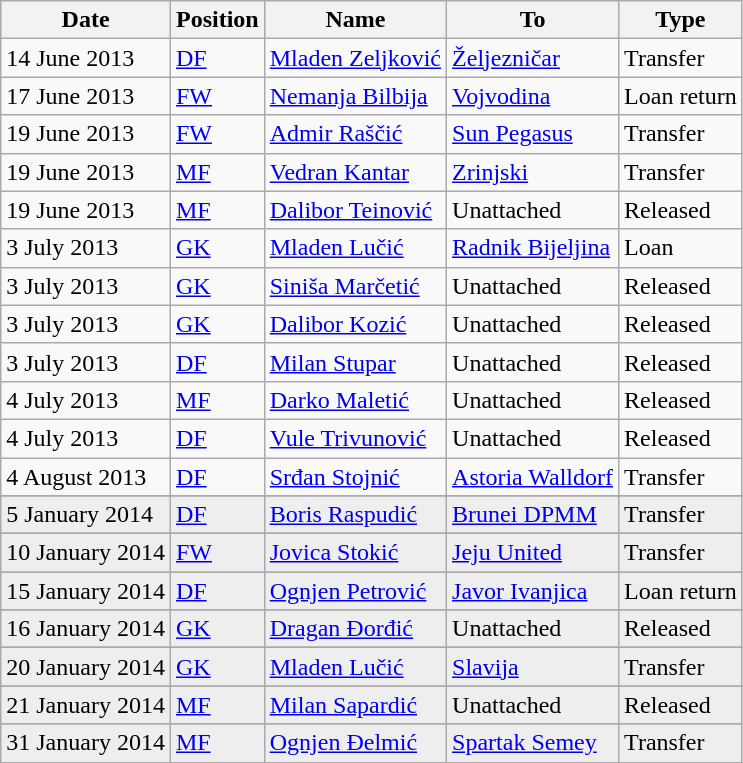<table class="wikitable">
<tr>
<th>Date</th>
<th>Position</th>
<th>Name</th>
<th>To</th>
<th>Type</th>
</tr>
<tr>
<td>14 June 2013</td>
<td><a href='#'>DF</a></td>
<td> <a href='#'>Mladen Zeljković</a></td>
<td> <a href='#'>Željezničar</a></td>
<td>Transfer</td>
</tr>
<tr>
<td>17 June 2013</td>
<td><a href='#'>FW</a></td>
<td> <a href='#'>Nemanja Bilbija</a></td>
<td> <a href='#'>Vojvodina</a></td>
<td>Loan return</td>
</tr>
<tr>
<td>19 June 2013</td>
<td><a href='#'>FW</a></td>
<td> <a href='#'>Admir Raščić</a></td>
<td> <a href='#'>Sun Pegasus</a></td>
<td>Transfer</td>
</tr>
<tr>
<td>19 June 2013</td>
<td><a href='#'>MF</a></td>
<td> <a href='#'>Vedran Kantar</a></td>
<td> <a href='#'>Zrinjski</a></td>
<td>Transfer</td>
</tr>
<tr>
<td>19 June 2013</td>
<td><a href='#'>MF</a></td>
<td> <a href='#'>Dalibor Teinović</a></td>
<td>Unattached</td>
<td>Released</td>
</tr>
<tr>
<td>3 July 2013</td>
<td><a href='#'>GK</a></td>
<td> <a href='#'>Mladen Lučić</a></td>
<td> <a href='#'>Radnik Bijeljina</a></td>
<td>Loan</td>
</tr>
<tr>
<td>3 July 2013</td>
<td><a href='#'>GK</a></td>
<td> <a href='#'>Siniša Marčetić</a></td>
<td>Unattached</td>
<td>Released</td>
</tr>
<tr>
<td>3 July 2013</td>
<td><a href='#'>GK</a></td>
<td> <a href='#'>Dalibor Kozić</a></td>
<td>Unattached</td>
<td>Released</td>
</tr>
<tr>
<td>3 July 2013</td>
<td><a href='#'>DF</a></td>
<td> <a href='#'>Milan Stupar</a></td>
<td>Unattached</td>
<td>Released</td>
</tr>
<tr>
<td>4 July 2013</td>
<td><a href='#'>MF</a></td>
<td> <a href='#'>Darko Maletić</a></td>
<td>Unattached</td>
<td>Released</td>
</tr>
<tr>
<td>4 July 2013</td>
<td><a href='#'>DF</a></td>
<td> <a href='#'>Vule Trivunović</a></td>
<td>Unattached</td>
<td>Released</td>
</tr>
<tr>
<td>4 August 2013</td>
<td><a href='#'>DF</a></td>
<td> <a href='#'>Srđan Stojnić</a></td>
<td> <a href='#'>Astoria Walldorf</a></td>
<td>Transfer</td>
</tr>
<tr>
</tr>
<tr bgcolor=#EEEEEE>
<td>5 January 2014</td>
<td><a href='#'>DF</a></td>
<td> <a href='#'>Boris Raspudić</a></td>
<td> <a href='#'>Brunei DPMM</a></td>
<td>Transfer</td>
</tr>
<tr>
</tr>
<tr bgcolor=#EEEEEE>
<td>10 January 2014</td>
<td><a href='#'>FW</a></td>
<td> <a href='#'>Jovica Stokić</a></td>
<td> <a href='#'>Jeju United</a></td>
<td>Transfer</td>
</tr>
<tr>
</tr>
<tr>
</tr>
<tr bgcolor=#EEEEEE>
<td>15 January 2014</td>
<td><a href='#'>DF</a></td>
<td> <a href='#'>Ognjen Petrović</a></td>
<td> <a href='#'>Javor Ivanjica</a></td>
<td>Loan return</td>
</tr>
<tr>
</tr>
<tr bgcolor=#EEEEEE>
<td>16 January 2014</td>
<td><a href='#'>GK</a></td>
<td> <a href='#'>Dragan Đorđić</a></td>
<td>Unattached</td>
<td>Released</td>
</tr>
<tr>
</tr>
<tr bgcolor=#EEEEEE>
<td>20 January 2014</td>
<td><a href='#'>GK</a></td>
<td> <a href='#'>Mladen Lučić</a></td>
<td> <a href='#'>Slavija</a></td>
<td>Transfer</td>
</tr>
<tr>
</tr>
<tr bgcolor=#EEEEEE>
<td>21 January 2014</td>
<td><a href='#'>MF</a></td>
<td> <a href='#'>Milan Sapardić</a></td>
<td>Unattached</td>
<td>Released</td>
</tr>
<tr>
</tr>
<tr bgcolor=#EEEEEE>
<td>31 January 2014</td>
<td><a href='#'>MF</a></td>
<td> <a href='#'>Ognjen Đelmić</a></td>
<td> <a href='#'>Spartak Semey</a></td>
<td>Transfer</td>
</tr>
<tr>
</tr>
</table>
